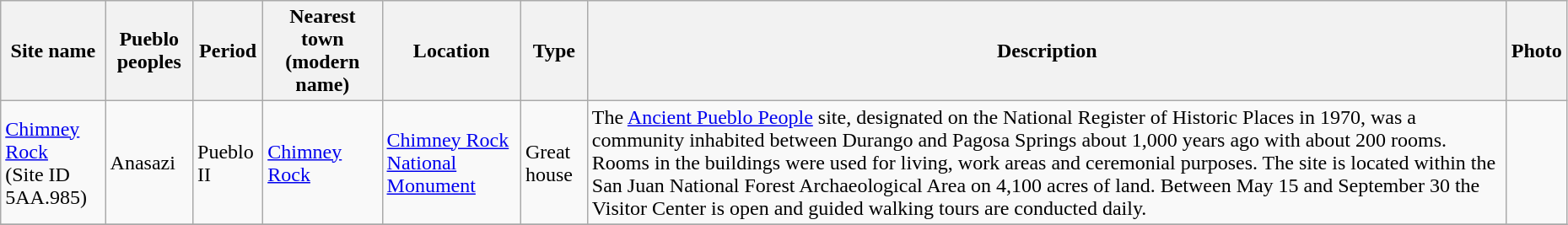<table class="wikitable sortable" style="width:98%">
<tr>
<th>Site name</th>
<th>Pueblo peoples</th>
<th>Period</th>
<th>Nearest town (modern name)</th>
<th>Location</th>
<th>Type</th>
<th>Description</th>
<th>Photo</th>
</tr>
<tr>
<td><a href='#'>Chimney Rock</a><br>(Site ID 5AA.985)</td>
<td>Anasazi</td>
<td>Pueblo II</td>
<td><a href='#'>Chimney Rock</a></td>
<td><a href='#'>Chimney Rock National Monument</a></td>
<td>Great house</td>
<td>The <a href='#'>Ancient Pueblo People</a> site, designated on the National Register of Historic Places in 1970, was a community inhabited between Durango and Pagosa Springs about 1,000 years ago with about 200 rooms.  Rooms in the buildings were used for living, work areas and ceremonial purposes.  The site is located within the San Juan National Forest Archaeological Area on 4,100 acres of land.  Between May 15 and September 30 the Visitor Center is open and guided walking tours are conducted daily.</td>
<td></td>
</tr>
<tr>
</tr>
</table>
